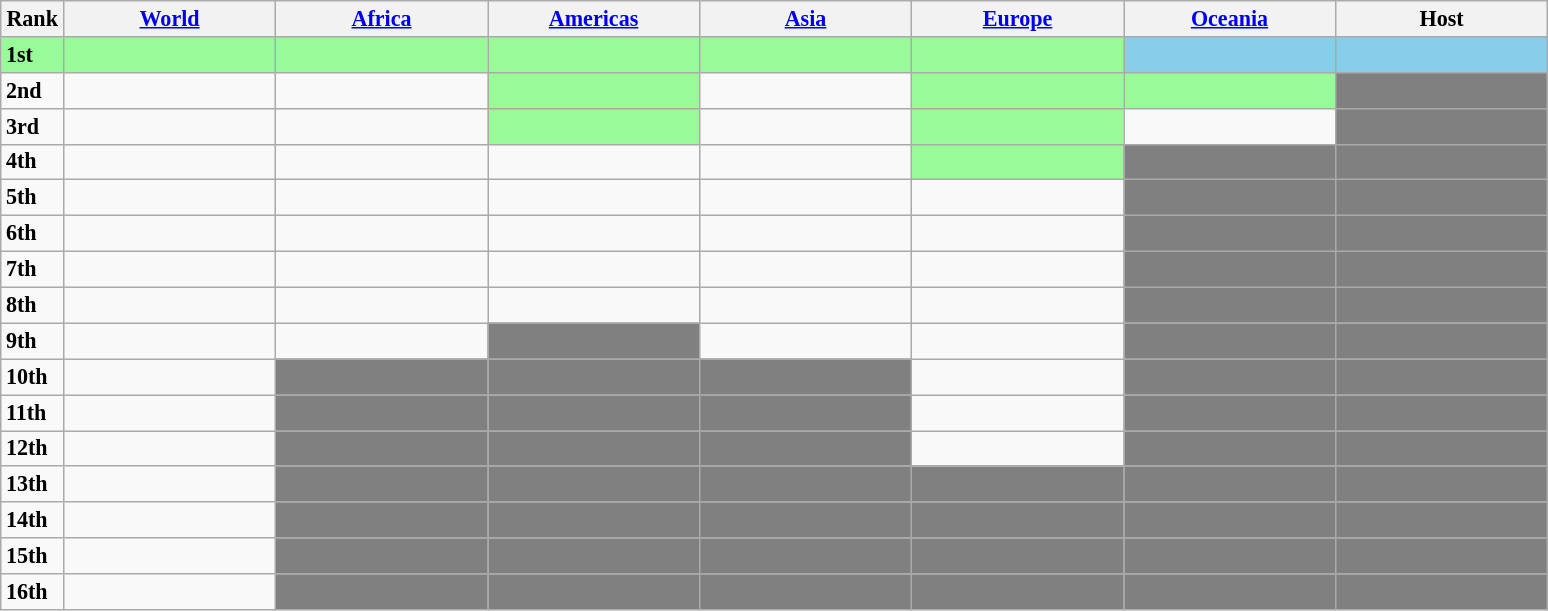<table class=wikitable  style="font-size:92%;">
<tr>
<th width=4%>Rank</th>
<th width=13.5%><a href='#'>World</a></th>
<th width=13.5%><a href='#'>Africa</a></th>
<th width=13.5%><a href='#'>Americas</a></th>
<th width=13.5%><a href='#'>Asia</a></th>
<th width=13.5%><a href='#'>Europe</a></th>
<th width=13.5%><a href='#'>Oceania</a></th>
<th width=13.5%><strong>Host</strong></th>
</tr>
<tr bgcolor="#98fb98">
<td><strong>1st</strong></td>
<td></td>
<td></td>
<td></td>
<td></td>
<td></td>
<td bgcolor=skyblue></td>
<td bgcolor=skyblue></td>
</tr>
<tr>
<td><strong>2nd</strong></td>
<td></td>
<td></td>
<td bgcolor=#98fb98></td>
<td></td>
<td bgcolor=#98fb98></td>
<td bgcolor=#98fb98></td>
<td bgcolor=gray></td>
</tr>
<tr>
<td><strong>3rd</strong></td>
<td></td>
<td></td>
<td bgcolor=#98fb98></td>
<td></td>
<td bgcolor=#98fb98></td>
<td></td>
<td bgcolor=gray></td>
</tr>
<tr>
<td><strong>4th</strong></td>
<td></td>
<td></td>
<td></td>
<td></td>
<td bgcolor=#98fb98></td>
<td bgcolor=gray></td>
<td bgcolor=gray></td>
</tr>
<tr>
<td><strong>5th</strong></td>
<td></td>
<td></td>
<td></td>
<td></td>
<td></td>
<td bgcolor=gray></td>
<td bgcolor=gray></td>
</tr>
<tr>
<td><strong>6th</strong></td>
<td></td>
<td></td>
<td></td>
<td></td>
<td></td>
<td bgcolor=gray></td>
<td bgcolor=gray></td>
</tr>
<tr>
<td><strong>7th</strong></td>
<td></td>
<td></td>
<td></td>
<td></td>
<td></td>
<td bgcolor=gray></td>
<td bgcolor=gray></td>
</tr>
<tr>
<td><strong>8th</strong></td>
<td></td>
<td></td>
<td></td>
<td></td>
<td></td>
<td bgcolor=gray></td>
<td bgcolor=gray></td>
</tr>
<tr>
<td><strong>9th</strong></td>
<td></td>
<td></td>
<td bgcolor=gray></td>
<td></td>
<td></td>
<td bgcolor=gray></td>
<td bgcolor=gray></td>
</tr>
<tr>
<td><strong>10th</strong></td>
<td></td>
<td bgcolor=gray></td>
<td bgcolor=gray></td>
<td bgcolor=gray></td>
<td></td>
<td bgcolor=gray></td>
<td bgcolor=gray></td>
</tr>
<tr>
<td><strong>11th</strong></td>
<td></td>
<td bgcolor=gray></td>
<td bgcolor=gray></td>
<td bgcolor=gray></td>
<td></td>
<td bgcolor=gray></td>
<td bgcolor=gray></td>
</tr>
<tr>
<td><strong>12th</strong></td>
<td></td>
<td bgcolor=gray></td>
<td bgcolor=gray></td>
<td bgcolor=gray></td>
<td></td>
<td bgcolor=gray></td>
<td bgcolor=gray></td>
</tr>
<tr>
<td><strong>13th</strong></td>
<td></td>
<td bgcolor=gray></td>
<td bgcolor=gray></td>
<td bgcolor=gray></td>
<td bgcolor=gray></td>
<td bgcolor=gray></td>
<td bgcolor=gray></td>
</tr>
<tr>
<td><strong>14th</strong></td>
<td></td>
<td bgcolor=gray></td>
<td bgcolor=gray></td>
<td bgcolor=gray></td>
<td bgcolor=gray></td>
<td bgcolor=gray></td>
<td bgcolor=gray></td>
</tr>
<tr>
<td><strong>15th</strong></td>
<td></td>
<td bgcolor=gray></td>
<td bgcolor=gray></td>
<td bgcolor=gray></td>
<td bgcolor=gray></td>
<td bgcolor=gray></td>
<td bgcolor=gray></td>
</tr>
<tr>
<td><strong>16th</strong></td>
<td></td>
<td bgcolor=gray></td>
<td bgcolor=gray></td>
<td bgcolor=gray></td>
<td bgcolor=gray></td>
<td bgcolor=gray></td>
<td bgcolor=gray></td>
</tr>
</table>
